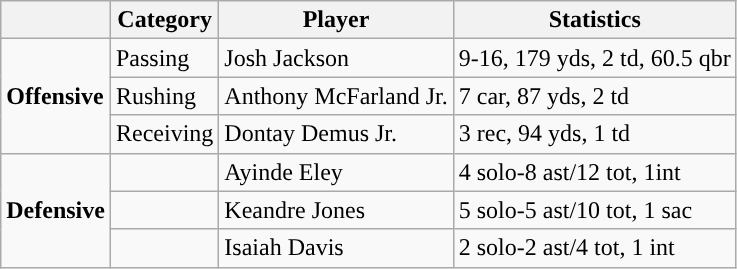<table class="wikitable" style="float: left;">
<tr>
<th></th>
<th>Category</th>
<th>Player</th>
<th>Statistics</th>
</tr>
<tr>
<td rowspan=3><strong>Offensive</strong></td>
<td>Passing</td>
<td>Josh Jackson</td>
<td>9-16, 179 yds, 2 td, 60.5 qbr</td>
</tr>
<tr>
<td>Rushing</td>
<td>Anthony McFarland Jr.</td>
<td>7 car, 87 yds, 2 td</td>
</tr>
<tr>
<td>Receiving</td>
<td>Dontay Demus Jr.</td>
<td>3 rec, 94 yds, 1 td</td>
</tr>
<tr>
<td rowspan=3><strong>Defensive</strong></td>
<td></td>
<td>Ayinde Eley</td>
<td>4 solo-8 ast/12 tot, 1int</td>
</tr>
<tr>
<td></td>
<td>Keandre Jones</td>
<td>5 solo-5 ast/10 tot, 1 sac</td>
</tr>
<tr>
<td></td>
<td>Isaiah Davis</td>
<td>2 solo-2 ast/4 tot, 1 int</td>
</tr>
</table>
